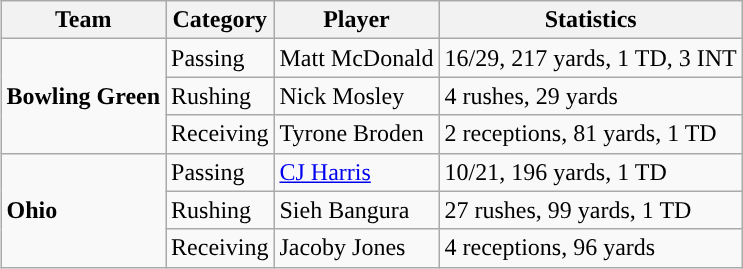<table class="wikitable" style="float: right;">
<tr>
<th>Team</th>
<th>Category</th>
<th>Player</th>
<th>Statistics</th>
</tr>
<tr>
<td rowspan=3><strong>Bowling Green</strong></td>
<td>Passing</td>
<td>Matt McDonald</td>
<td>16/29, 217 yards, 1 TD, 3 INT</td>
</tr>
<tr>
<td>Rushing</td>
<td>Nick Mosley</td>
<td>4 rushes, 29 yards</td>
</tr>
<tr>
<td>Receiving</td>
<td>Tyrone Broden</td>
<td>2 receptions, 81 yards, 1 TD</td>
</tr>
<tr>
<td rowspan=3><strong>Ohio</strong></td>
<td>Passing</td>
<td><a href='#'>CJ Harris</a></td>
<td>10/21, 196 yards, 1 TD</td>
</tr>
<tr>
<td>Rushing</td>
<td>Sieh Bangura</td>
<td>27 rushes, 99 yards, 1 TD</td>
</tr>
<tr>
<td>Receiving</td>
<td>Jacoby Jones</td>
<td>4 receptions, 96 yards</td>
</tr>
</table>
